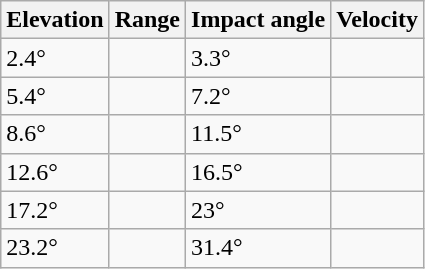<table class="wikitable">
<tr>
<th>Elevation</th>
<th>Range</th>
<th>Impact angle</th>
<th>Velocity</th>
</tr>
<tr>
<td>2.4°</td>
<td></td>
<td>3.3°</td>
<td></td>
</tr>
<tr>
<td>5.4°</td>
<td></td>
<td>7.2°</td>
<td></td>
</tr>
<tr>
<td>8.6°</td>
<td></td>
<td>11.5°</td>
<td></td>
</tr>
<tr>
<td>12.6°</td>
<td></td>
<td>16.5°</td>
<td></td>
</tr>
<tr>
<td>17.2°</td>
<td></td>
<td>23°</td>
<td></td>
</tr>
<tr>
<td>23.2°</td>
<td></td>
<td>31.4°</td>
<td></td>
</tr>
</table>
